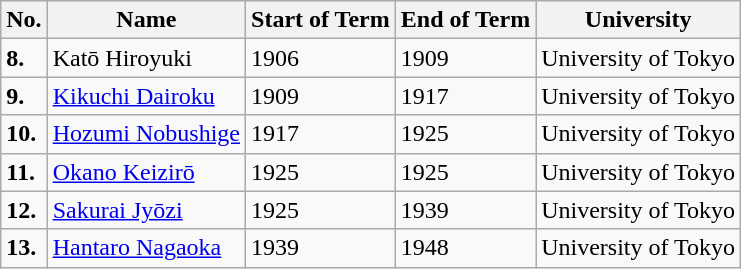<table class=wikitable>
<tr>
<th>No.</th>
<th>Name</th>
<th>Start of Term</th>
<th>End of Term</th>
<th>University</th>
</tr>
<tr>
<td><strong>8.</strong></td>
<td>Katō Hiroyuki</td>
<td>1906</td>
<td>1909</td>
<td>University of Tokyo</td>
</tr>
<tr>
<td><strong>9.</strong></td>
<td><a href='#'>Kikuchi Dairoku</a></td>
<td>1909</td>
<td>1917</td>
<td>University of Tokyo</td>
</tr>
<tr>
<td><strong>10.</strong></td>
<td><a href='#'>Hozumi Nobushige</a></td>
<td>1917</td>
<td>1925</td>
<td>University of Tokyo</td>
</tr>
<tr>
<td><strong>11.</strong></td>
<td><a href='#'>Okano Keizirō</a></td>
<td>1925</td>
<td>1925</td>
<td>University of Tokyo</td>
</tr>
<tr>
<td><strong>12.</strong></td>
<td><a href='#'>Sakurai Jyōzi</a></td>
<td>1925</td>
<td>1939</td>
<td>University of Tokyo</td>
</tr>
<tr>
<td><strong>13.</strong></td>
<td><a href='#'>Hantaro Nagaoka</a></td>
<td>1939</td>
<td>1948</td>
<td>University of Tokyo</td>
</tr>
</table>
